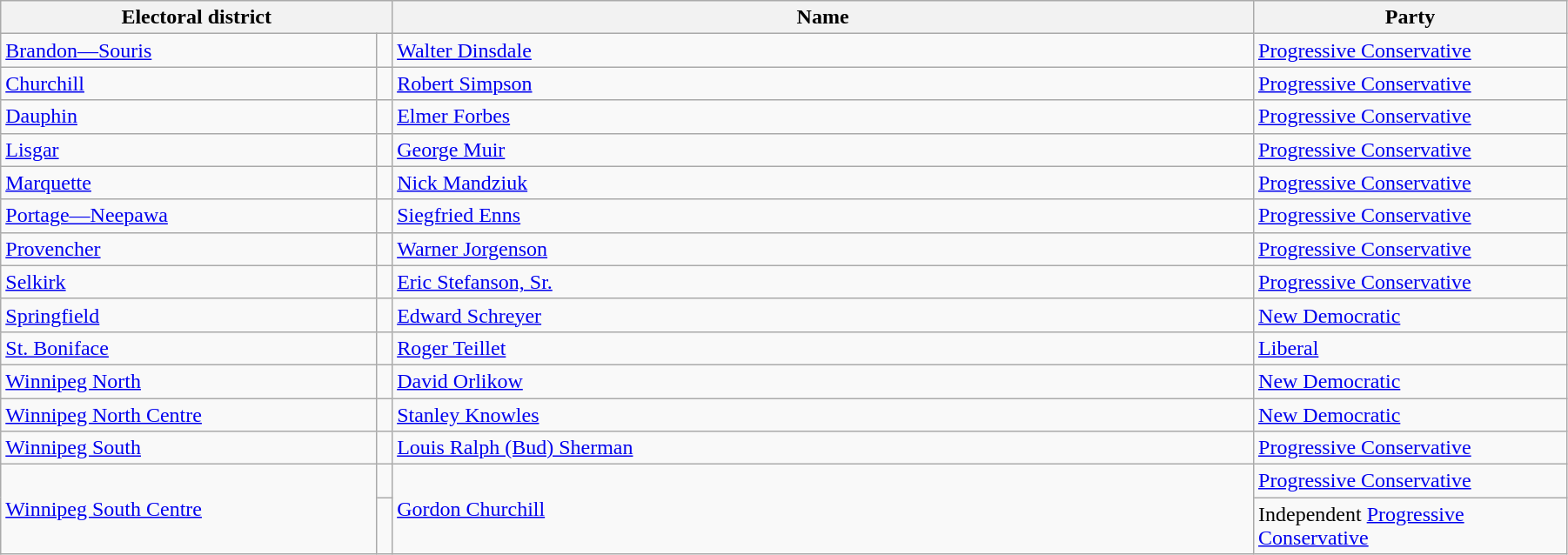<table class="wikitable" width=95%>
<tr>
<th colspan=2 width=25%>Electoral district</th>
<th>Name</th>
<th width=20%>Party</th>
</tr>
<tr>
<td width=24%><a href='#'>Brandon—Souris</a></td>
<td></td>
<td><a href='#'>Walter Dinsdale</a></td>
<td><a href='#'>Progressive Conservative</a></td>
</tr>
<tr>
<td><a href='#'>Churchill</a></td>
<td></td>
<td><a href='#'>Robert Simpson</a></td>
<td><a href='#'>Progressive Conservative</a></td>
</tr>
<tr>
<td><a href='#'>Dauphin</a></td>
<td></td>
<td><a href='#'>Elmer Forbes</a></td>
<td><a href='#'>Progressive Conservative</a></td>
</tr>
<tr>
<td><a href='#'>Lisgar</a></td>
<td></td>
<td><a href='#'>George Muir</a></td>
<td><a href='#'>Progressive Conservative</a></td>
</tr>
<tr>
<td><a href='#'>Marquette</a></td>
<td></td>
<td><a href='#'>Nick Mandziuk</a></td>
<td><a href='#'>Progressive Conservative</a></td>
</tr>
<tr>
<td><a href='#'>Portage—Neepawa</a></td>
<td></td>
<td><a href='#'>Siegfried Enns</a></td>
<td><a href='#'>Progressive Conservative</a></td>
</tr>
<tr>
<td><a href='#'>Provencher</a></td>
<td></td>
<td><a href='#'>Warner Jorgenson</a></td>
<td><a href='#'>Progressive Conservative</a></td>
</tr>
<tr>
<td><a href='#'>Selkirk</a></td>
<td></td>
<td><a href='#'>Eric Stefanson, Sr.</a></td>
<td><a href='#'>Progressive Conservative</a></td>
</tr>
<tr>
<td><a href='#'>Springfield</a></td>
<td></td>
<td><a href='#'>Edward Schreyer</a></td>
<td><a href='#'>New Democratic</a></td>
</tr>
<tr>
<td><a href='#'>St. Boniface</a></td>
<td></td>
<td><a href='#'>Roger Teillet</a></td>
<td><a href='#'>Liberal</a></td>
</tr>
<tr>
<td><a href='#'>Winnipeg North</a></td>
<td></td>
<td><a href='#'>David Orlikow</a></td>
<td><a href='#'>New Democratic</a></td>
</tr>
<tr>
<td><a href='#'>Winnipeg North Centre</a></td>
<td></td>
<td><a href='#'>Stanley Knowles</a></td>
<td><a href='#'>New Democratic</a></td>
</tr>
<tr>
<td><a href='#'>Winnipeg South</a></td>
<td></td>
<td><a href='#'>Louis Ralph (Bud) Sherman</a></td>
<td><a href='#'>Progressive Conservative</a></td>
</tr>
<tr>
<td rowspan="2"><a href='#'>Winnipeg South Centre</a></td>
<td></td>
<td rowspan="2"><a href='#'>Gordon Churchill</a></td>
<td><a href='#'>Progressive Conservative</a></td>
</tr>
<tr>
<td></td>
<td>Independent <a href='#'>Progressive Conservative</a></td>
</tr>
</table>
